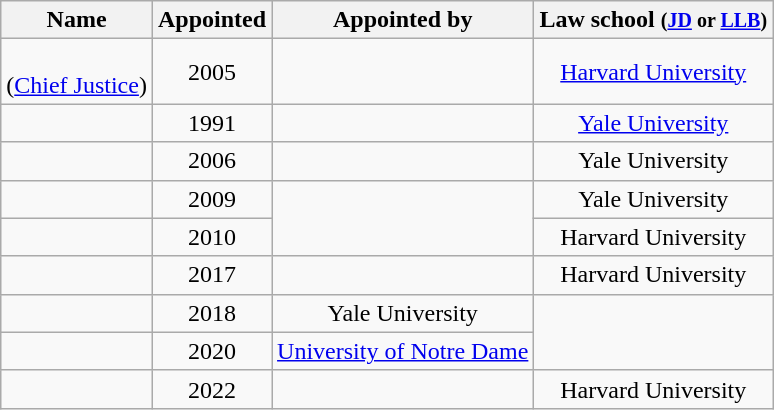<table class="wikitable sortable" style="text-align:center">
<tr>
<th>Name</th>
<th>Appointed</th>
<th>Appointed by</th>
<th>Law school <small>(<a href='#'>JD</a> or <a href='#'>LLB</a>)</small></th>
</tr>
<tr>
<td><strong></strong><br>(<a href='#'>Chief Justice</a>)</td>
<td>2005</td>
<td></td>
<td><a href='#'>Harvard University</a></td>
</tr>
<tr>
<td><strong></strong></td>
<td>1991</td>
<td></td>
<td><a href='#'>Yale University</a></td>
</tr>
<tr>
<td><strong></strong></td>
<td>2006</td>
<td></td>
<td>Yale University</td>
</tr>
<tr>
<td><strong></strong></td>
<td>2009</td>
<td rowspan="2" ></td>
<td>Yale University</td>
</tr>
<tr>
<td><strong></strong></td>
<td>2010</td>
<td>Harvard University</td>
</tr>
<tr>
<td><strong></strong></td>
<td>2017</td>
<td></td>
<td>Harvard University</td>
</tr>
<tr>
<td><strong></strong></td>
<td>2018</td>
<td>Yale University</td>
</tr>
<tr>
<td><strong></strong></td>
<td>2020</td>
<td><a href='#'>University of Notre Dame</a></td>
</tr>
<tr>
<td><strong></strong></td>
<td>2022</td>
<td></td>
<td>Harvard University</td>
</tr>
</table>
